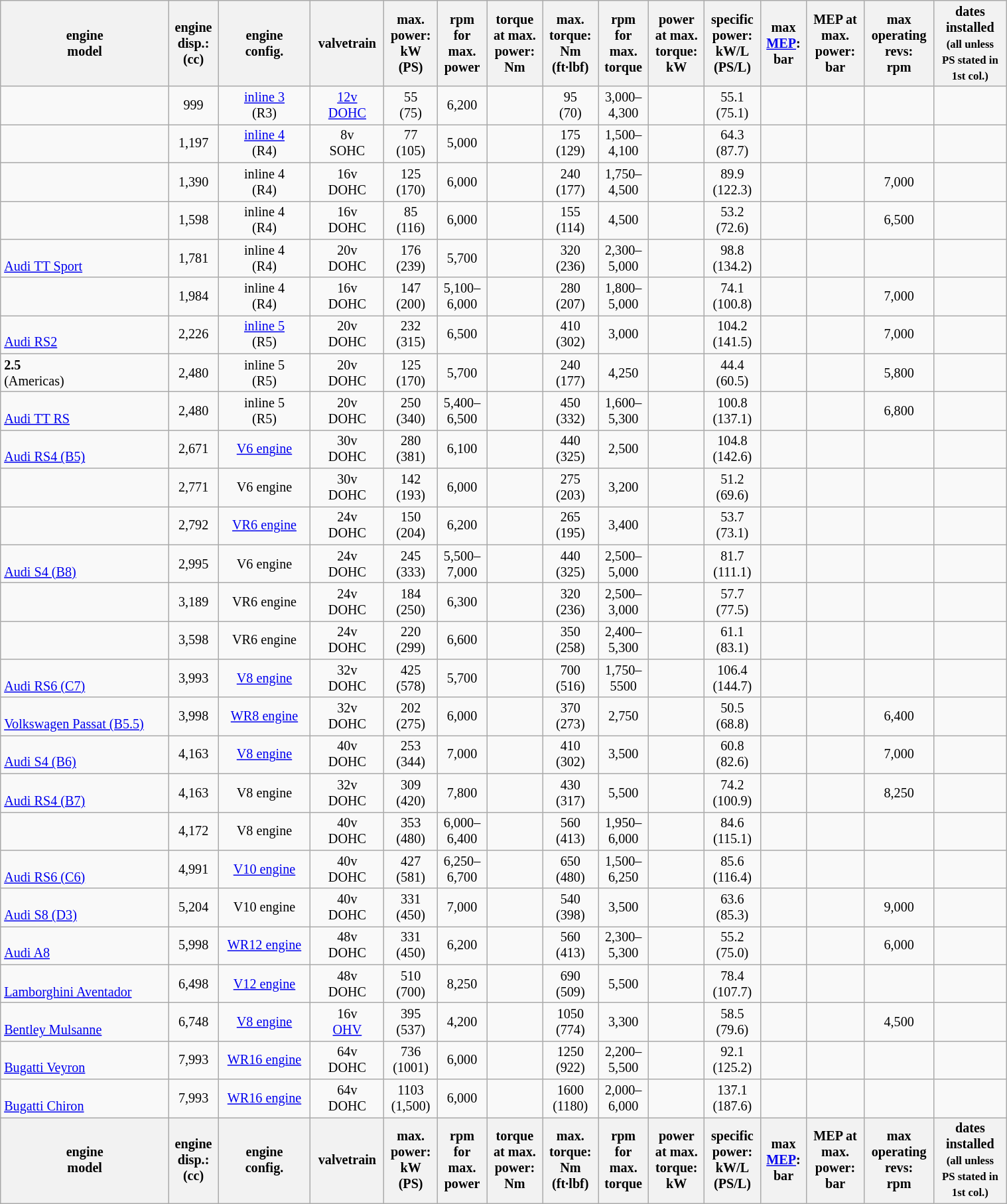<table class="wikitable sortable" style="margin:1em auto; text-align:center; font-size:84%; width:80%;">
<tr>
<th>engine<br>model</th>
<th>engine<br>disp.:<br>(cc)</th>
<th>engine<br>config.</th>
<th>valvetrain</th>
<th>max.<br>power:<br>kW<br>(PS)</th>
<th>rpm<br>for<br>max.<br>power</th>
<th>torque<br>at max.<br>power:<br>Nm</th>
<th>max.<br>torque:<br>Nm<br>(ft·lbf)</th>
<th>rpm<br>for<br>max.<br>torque</th>
<th>power<br>at max.<br>torque:<br>kW</th>
<th>specific<br>power:<br>kW/L<br>(PS/L)</th>
<th>max<br><a href='#'>MEP</a>:<br>bar</th>
<th>MEP at<br>max.<br>power:<br>bar</th>
<th>max<br>operating<br>revs:<br>rpm</th>
<th>dates<br>installed<br><small>(all unless<br>PS stated in<br>1st col.)</small></th>
</tr>
<tr>
<td align='left'><strong></strong></td>
<td>999</td>
<td><a href='#'>inline 3</a><br>(R3)</td>
<td><a href='#'>12v</a><br><a href='#'>DOHC</a></td>
<td>55<br>(75)</td>
<td>6,200</td>
<td></td>
<td>95<br>(70)</td>
<td>3,000–<br>4,300</td>
<td></td>
<td>55.1<br>(75.1)</td>
<td></td>
<td></td>
<td></td>
<td></td>
</tr>
<tr>
<td align='left'><strong></strong></td>
<td>1,197</td>
<td><a href='#'>inline 4</a><br>(R4)</td>
<td>8v<br>SOHC</td>
<td>77<br>(105)</td>
<td>5,000</td>
<td></td>
<td>175<br>(129)</td>
<td>1,500–<br>4,100</td>
<td></td>
<td>64.3<br>(87.7)</td>
<td></td>
<td></td>
<td></td>
<td></td>
</tr>
<tr>
<td align='left'><strong></strong><br></td>
<td>1,390</td>
<td>inline 4<br>(R4)</td>
<td>16v<br>DOHC</td>
<td>125<br>(170)</td>
<td>6,000</td>
<td></td>
<td>240<br>(177)</td>
<td>1,750–<br>4,500</td>
<td></td>
<td>89.9<br>(122.3)</td>
<td></td>
<td></td>
<td>7,000</td>
<td></td>
</tr>
<tr>
<td align='left'><strong></strong></td>
<td>1,598</td>
<td>inline 4<br>(R4)</td>
<td>16v<br>DOHC</td>
<td>85<br>(116)</td>
<td>6,000</td>
<td></td>
<td>155<br>(114)</td>
<td>4,500</td>
<td></td>
<td>53.2<br>(72.6)</td>
<td></td>
<td></td>
<td>6,500</td>
<td></td>
</tr>
<tr>
<td align='left'><strong></strong><br><a href='#'>Audi TT Sport</a></td>
<td>1,781</td>
<td>inline 4<br>(R4)</td>
<td>20v<br>DOHC</td>
<td>176<br>(239)</td>
<td>5,700</td>
<td></td>
<td>320<br>(236)</td>
<td>2,300–<br>5,000</td>
<td></td>
<td>98.8<br>(134.2)</td>
<td></td>
<td></td>
<td></td>
<td></td>
</tr>
<tr>
<td align='left'><strong></strong><br></td>
<td>1,984</td>
<td>inline 4<br>(R4)</td>
<td>16v<br>DOHC</td>
<td>147<br>(200)</td>
<td>5,100–<br>6,000</td>
<td></td>
<td>280<br>(207)</td>
<td>1,800–<br>5,000</td>
<td></td>
<td>74.1<br>(100.8)</td>
<td></td>
<td></td>
<td>7,000</td>
<td></td>
</tr>
<tr>
<td align='left'><strong></strong><br><a href='#'>Audi RS2</a></td>
<td>2,226</td>
<td><a href='#'>inline 5</a><br>(R5)</td>
<td>20v<br>DOHC</td>
<td>232<br>(315)</td>
<td>6,500</td>
<td></td>
<td>410<br>(302)</td>
<td>3,000</td>
<td></td>
<td>104.2<br>(141.5)</td>
<td></td>
<td></td>
<td>7,000</td>
<td></td>
</tr>
<tr>
<td align='left'><strong>2.5</strong><br>(Americas)</td>
<td>2,480</td>
<td>inline 5<br>(R5)</td>
<td>20v<br>DOHC</td>
<td>125<br>(170)</td>
<td>5,700</td>
<td></td>
<td>240<br>(177)</td>
<td>4,250</td>
<td></td>
<td>44.4<br>(60.5)</td>
<td></td>
<td></td>
<td>5,800</td>
<td></td>
</tr>
<tr>
<td align='left'><strong></strong><br><a href='#'>Audi TT RS</a></td>
<td>2,480</td>
<td>inline 5<br>(R5)</td>
<td>20v<br>DOHC</td>
<td>250<br>(340)</td>
<td>5,400–<br>6,500</td>
<td></td>
<td>450<br>(332)</td>
<td>1,600–<br>5,300</td>
<td></td>
<td>100.8<br>(137.1)</td>
<td></td>
<td></td>
<td>6,800</td>
<td></td>
</tr>
<tr>
<td align='left'><strong></strong><br><a href='#'>Audi RS4 (B5)</a></td>
<td>2,671</td>
<td><a href='#'>V6 engine</a></td>
<td>30v<br>DOHC</td>
<td>280<br>(381)</td>
<td>6,100</td>
<td></td>
<td>440<br>(325)</td>
<td>2,500</td>
<td></td>
<td>104.8<br>(142.6)</td>
<td></td>
<td></td>
<td></td>
<td></td>
</tr>
<tr>
<td align='left'><strong></strong></td>
<td>2,771</td>
<td>V6 engine</td>
<td>30v<br>DOHC</td>
<td>142<br>(193)</td>
<td>6,000</td>
<td></td>
<td>275<br>(203)</td>
<td>3,200</td>
<td></td>
<td>51.2<br>(69.6)</td>
<td></td>
<td></td>
<td></td>
<td></td>
</tr>
<tr>
<td align='left'><strong></strong></td>
<td>2,792</td>
<td><a href='#'>VR6 engine</a></td>
<td>24v<br>DOHC</td>
<td>150<br>(204)</td>
<td>6,200</td>
<td></td>
<td>265<br>(195)</td>
<td>3,400</td>
<td></td>
<td>53.7<br>(73.1)</td>
<td></td>
<td></td>
<td></td>
<td></td>
</tr>
<tr>
<td align='left'><strong></strong><br><a href='#'>Audi S4 (B8)</a></td>
<td>2,995</td>
<td>V6 engine</td>
<td>24v<br>DOHC</td>
<td>245<br>(333)</td>
<td>5,500–<br>7,000</td>
<td></td>
<td>440<br>(325)</td>
<td>2,500–<br>5,000</td>
<td></td>
<td>81.7<br>(111.1)</td>
<td></td>
<td></td>
<td></td>
<td></td>
</tr>
<tr>
<td align='left'><strong></strong></td>
<td>3,189</td>
<td>VR6 engine</td>
<td>24v<br>DOHC</td>
<td>184<br>(250)</td>
<td>6,300</td>
<td></td>
<td>320<br>(236)</td>
<td>2,500–<br>3,000</td>
<td></td>
<td>57.7<br>(77.5)</td>
<td></td>
<td></td>
<td></td>
<td></td>
</tr>
<tr>
<td align='left'><strong></strong></td>
<td>3,598</td>
<td>VR6 engine</td>
<td>24v<br>DOHC</td>
<td>220<br>(299)</td>
<td>6,600</td>
<td></td>
<td>350<br>(258)</td>
<td>2,400–<br>5,300</td>
<td></td>
<td>61.1<br>(83.1)</td>
<td></td>
<td></td>
<td></td>
<td></td>
</tr>
<tr>
<td align='left'><strong></strong><br><a href='#'>Audi RS6 (C7)</a></td>
<td>3,993</td>
<td><a href='#'>V8 engine</a></td>
<td>32v<br>DOHC</td>
<td>425<br>(578)</td>
<td>5,700</td>
<td></td>
<td>700<br>(516)</td>
<td>1,750– <br>5500</td>
<td></td>
<td>106.4<br>(144.7)</td>
<td></td>
<td></td>
<td></td>
<td></td>
</tr>
<tr>
<td align='left'><strong></strong><br><a href='#'>Volkswagen Passat (B5.5)</a></td>
<td>3,998</td>
<td><a href='#'>WR8 engine</a></td>
<td>32v<br>DOHC</td>
<td>202<br>(275)</td>
<td>6,000</td>
<td></td>
<td>370<br>(273)</td>
<td>2,750</td>
<td></td>
<td>50.5<br>(68.8)</td>
<td></td>
<td></td>
<td>6,400</td>
<td></td>
</tr>
<tr>
<td align='left'><strong></strong><br><a href='#'>Audi S4 (B6)</a></td>
<td>4,163</td>
<td><a href='#'>V8 engine</a></td>
<td>40v<br>DOHC</td>
<td>253<br>(344)</td>
<td>7,000</td>
<td></td>
<td>410<br>(302)</td>
<td>3,500</td>
<td></td>
<td>60.8<br>(82.6)</td>
<td></td>
<td></td>
<td>7,000</td>
<td></td>
</tr>
<tr>
<td align='left'><strong></strong><br><a href='#'>Audi RS4 (B7)</a></td>
<td>4,163</td>
<td>V8 engine</td>
<td>32v<br>DOHC</td>
<td>309<br>(420)</td>
<td>7,800</td>
<td></td>
<td>430<br>(317)</td>
<td>5,500</td>
<td></td>
<td>74.2<br>(100.9)</td>
<td></td>
<td></td>
<td>8,250</td>
<td></td>
</tr>
<tr>
<td align='left'><strong></strong><br></td>
<td>4,172</td>
<td>V8 engine</td>
<td>40v<br>DOHC</td>
<td>353<br>(480)</td>
<td>6,000–<br>6,400</td>
<td></td>
<td>560<br>(413)</td>
<td>1,950–<br>6,000</td>
<td></td>
<td>84.6<br>(115.1)</td>
<td></td>
<td></td>
<td></td>
<td></td>
</tr>
<tr>
<td align='left'><strong></strong><br><a href='#'>Audi RS6 (C6)</a></td>
<td>4,991</td>
<td><a href='#'>V10 engine</a></td>
<td>40v<br>DOHC</td>
<td>427<br>(581)</td>
<td>6,250–<br>6,700</td>
<td></td>
<td>650<br>(480)</td>
<td>1,500–<br>6,250</td>
<td></td>
<td>85.6<br>(116.4)</td>
<td></td>
<td></td>
<td></td>
<td></td>
</tr>
<tr>
<td align='left'><strong></strong><br><a href='#'>Audi S8 (D3)</a></td>
<td>5,204</td>
<td>V10 engine</td>
<td>40v<br>DOHC</td>
<td>331<br>(450)</td>
<td>7,000</td>
<td></td>
<td>540<br>(398)</td>
<td>3,500</td>
<td></td>
<td>63.6<br>(85.3)</td>
<td></td>
<td></td>
<td>9,000</td>
<td></td>
</tr>
<tr>
<td align='left'><strong></strong><br><a href='#'>Audi A8</a></td>
<td>5,998</td>
<td><a href='#'>WR12 engine</a></td>
<td>48v<br>DOHC</td>
<td>331<br>(450)</td>
<td>6,200</td>
<td></td>
<td>560<br>(413)</td>
<td>2,300–<br>5,300</td>
<td></td>
<td>55.2<br>(75.0)</td>
<td></td>
<td></td>
<td>6,000</td>
<td></td>
</tr>
<tr>
<td align='left'><strong></strong><br><a href='#'>Lamborghini Aventador</a></td>
<td>6,498</td>
<td><a href='#'>V12 engine</a></td>
<td>48v<br>DOHC</td>
<td>510<br>(700)</td>
<td>8,250</td>
<td></td>
<td>690<br>(509)</td>
<td>5,500</td>
<td></td>
<td>78.4<br>(107.7)</td>
<td></td>
<td></td>
<td></td>
<td></td>
</tr>
<tr>
<td align='left'><strong></strong><br><a href='#'>Bentley Mulsanne</a></td>
<td>6,748</td>
<td><a href='#'>V8 engine</a></td>
<td>16v<br><a href='#'>OHV</a></td>
<td>395<br>(537)</td>
<td>4,200</td>
<td></td>
<td>1050<br>(774)</td>
<td>3,300</td>
<td></td>
<td>58.5<br>(79.6)</td>
<td></td>
<td></td>
<td>4,500</td>
<td></td>
</tr>
<tr>
<td align='left'><strong></strong><br><a href='#'>Bugatti Veyron</a></td>
<td>7,993</td>
<td><a href='#'>WR16 engine</a></td>
<td>64v<br>DOHC</td>
<td>736<br>(1001)</td>
<td>6,000</td>
<td></td>
<td>1250<br>(922)</td>
<td>2,200–<br>5,500</td>
<td></td>
<td>92.1<br>(125.2)</td>
<td></td>
<td></td>
<td></td>
<td></td>
</tr>
<tr>
<td align='left'><strong></strong><br><a href='#'>Bugatti Chiron</a></td>
<td>7,993</td>
<td><a href='#'>WR16 engine</a></td>
<td>64v<br>DOHC</td>
<td>1103<br>(1,500)</td>
<td>6,000</td>
<td></td>
<td>1600<br>(1180)</td>
<td>2,000–<br>6,000</td>
<td></td>
<td>137.1<br>(187.6)</td>
<td></td>
<td></td>
<td></td>
<td></td>
</tr>
<tr>
<th>engine<br>model</th>
<th>engine<br>disp.:<br>(cc)</th>
<th>engine<br>config.</th>
<th>valvetrain</th>
<th>max.<br>power:<br>kW<br>(PS)</th>
<th>rpm<br>for<br>max.<br>power</th>
<th>torque<br>at max.<br>power:<br>Nm</th>
<th>max.<br>torque:<br>Nm<br>(ft·lbf)</th>
<th>rpm<br>for<br>max.<br>torque</th>
<th>power<br>at max.<br>torque:<br>kW</th>
<th>specific<br>power:<br>kW/L<br>(PS/L)</th>
<th>max<br><a href='#'>MEP</a>:<br>bar</th>
<th>MEP at<br>max.<br>power:<br>bar</th>
<th>max<br>operating<br>revs:<br>rpm</th>
<th>dates<br>installed<br><small>(all unless<br>PS stated in<br>1st col.)</small></th>
</tr>
</table>
